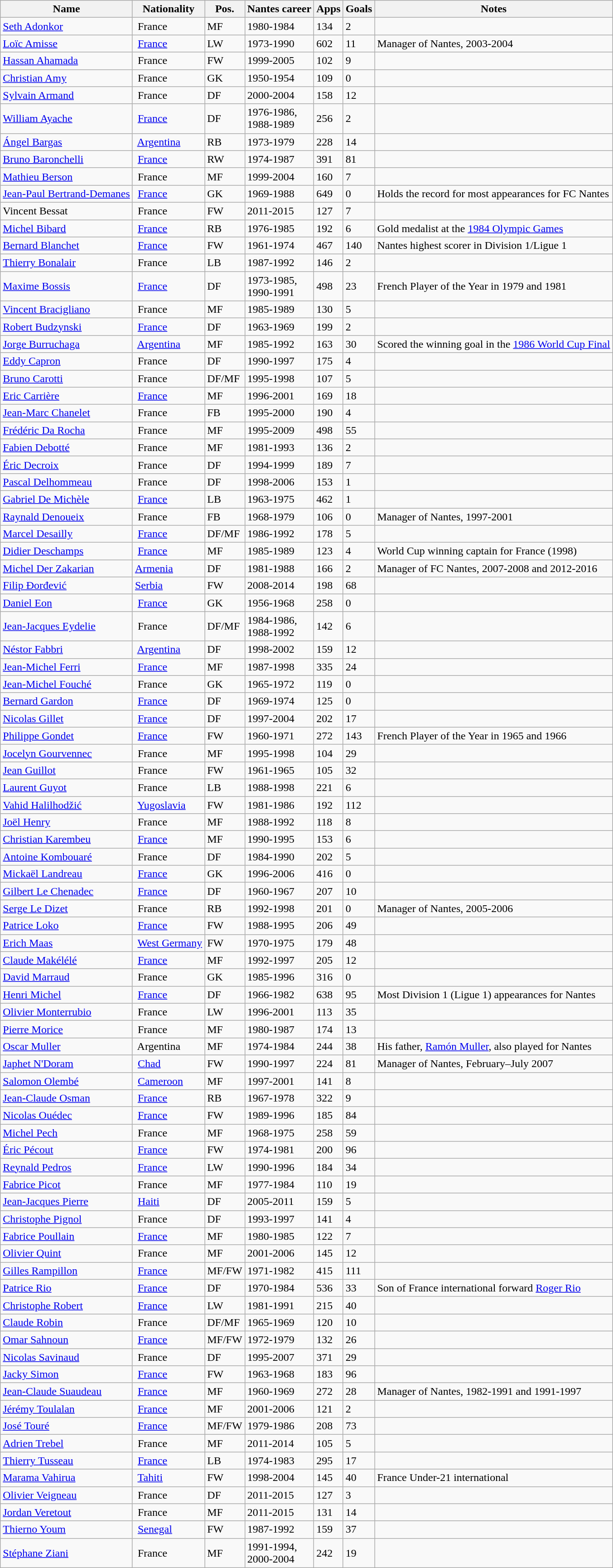<table class="wikitable sortable">
<tr>
<th>Name</th>
<th>Nationality</th>
<th>Pos.</th>
<th>Nantes career</th>
<th>Apps</th>
<th>Goals</th>
<th>Notes</th>
</tr>
<tr>
<td><a href='#'>Seth Adonkor</a></td>
<td> France</td>
<td>MF</td>
<td>1980-1984</td>
<td>134</td>
<td>2</td>
<td></td>
</tr>
<tr>
<td><a href='#'>Loïc Amisse</a></td>
<td> <a href='#'>France</a></td>
<td>LW</td>
<td>1973-1990</td>
<td>602</td>
<td>11</td>
<td>Manager of Nantes, 2003-2004</td>
</tr>
<tr>
<td><a href='#'>Hassan Ahamada</a></td>
<td> France</td>
<td>FW</td>
<td>1999-2005</td>
<td>102</td>
<td>9</td>
<td></td>
</tr>
<tr>
<td><a href='#'>Christian Amy</a></td>
<td> France</td>
<td>GK</td>
<td>1950-1954</td>
<td>109</td>
<td>0</td>
<td></td>
</tr>
<tr>
<td><a href='#'>Sylvain Armand</a></td>
<td> France</td>
<td>DF</td>
<td>2000-2004</td>
<td>158</td>
<td>12</td>
<td></td>
</tr>
<tr>
<td><a href='#'>William Ayache</a></td>
<td> <a href='#'>France</a></td>
<td>DF</td>
<td>1976-1986,<br>1988-1989</td>
<td>256</td>
<td>2</td>
<td></td>
</tr>
<tr>
<td><a href='#'>Ángel Bargas</a></td>
<td> <a href='#'>Argentina</a></td>
<td>RB</td>
<td>1973-1979</td>
<td>228</td>
<td>14</td>
<td></td>
</tr>
<tr>
<td><a href='#'>Bruno Baronchelli</a></td>
<td> <a href='#'>France</a></td>
<td>RW</td>
<td>1974-1987</td>
<td>391</td>
<td>81</td>
<td></td>
</tr>
<tr>
<td><a href='#'>Mathieu Berson</a></td>
<td> France</td>
<td>MF</td>
<td>1999-2004</td>
<td>160</td>
<td>7</td>
<td></td>
</tr>
<tr>
<td><a href='#'>Jean-Paul Bertrand-Demanes</a></td>
<td> <a href='#'>France</a></td>
<td>GK</td>
<td>1969-1988</td>
<td>649</td>
<td>0</td>
<td>Holds the record for most appearances for FC Nantes</td>
</tr>
<tr>
<td>Vincent Bessat</td>
<td> France</td>
<td>FW</td>
<td>2011-2015</td>
<td>127</td>
<td>7</td>
<td></td>
</tr>
<tr>
<td><a href='#'>Michel Bibard</a></td>
<td> <a href='#'>France</a></td>
<td>RB</td>
<td>1976-1985</td>
<td>192</td>
<td>6</td>
<td>Gold medalist at the <a href='#'>1984 Olympic Games</a></td>
</tr>
<tr>
<td><a href='#'>Bernard Blanchet</a></td>
<td> <a href='#'>France</a></td>
<td>FW</td>
<td>1961-1974</td>
<td>467</td>
<td>140</td>
<td>Nantes highest scorer in Division 1/Ligue 1</td>
</tr>
<tr>
<td><a href='#'>Thierry Bonalair</a></td>
<td> France</td>
<td>LB</td>
<td>1987-1992</td>
<td>146</td>
<td>2</td>
<td></td>
</tr>
<tr>
<td><a href='#'>Maxime Bossis</a></td>
<td> <a href='#'>France</a></td>
<td>DF</td>
<td>1973-1985,<br>1990-1991</td>
<td>498</td>
<td>23</td>
<td>French Player of the Year in 1979 and 1981</td>
</tr>
<tr>
<td><a href='#'>Vincent Bracigliano</a></td>
<td> France</td>
<td>MF</td>
<td>1985-1989</td>
<td>130</td>
<td>5</td>
<td></td>
</tr>
<tr>
<td><a href='#'>Robert Budzynski</a></td>
<td> <a href='#'>France</a></td>
<td>DF</td>
<td>1963-1969</td>
<td>199</td>
<td>2</td>
<td></td>
</tr>
<tr>
<td><a href='#'>Jorge Burruchaga</a></td>
<td> <a href='#'>Argentina</a></td>
<td>MF</td>
<td>1985-1992</td>
<td>163</td>
<td>30</td>
<td>Scored the winning goal in the <a href='#'>1986 World Cup Final</a></td>
</tr>
<tr>
<td><a href='#'>Eddy Capron</a></td>
<td> France</td>
<td>DF</td>
<td>1990-1997</td>
<td>175</td>
<td>4</td>
<td></td>
</tr>
<tr>
<td><a href='#'>Bruno Carotti</a></td>
<td> France</td>
<td>DF/MF</td>
<td>1995-1998</td>
<td>107</td>
<td>5</td>
<td></td>
</tr>
<tr>
<td><a href='#'>Eric Carrière</a></td>
<td> <a href='#'>France</a></td>
<td>MF</td>
<td>1996-2001</td>
<td>169</td>
<td>18</td>
<td></td>
</tr>
<tr>
<td><a href='#'>Jean-Marc Chanelet</a></td>
<td> France</td>
<td>FB</td>
<td>1995-2000</td>
<td>190</td>
<td>4</td>
<td></td>
</tr>
<tr>
<td><a href='#'>Frédéric Da Rocha</a></td>
<td> France</td>
<td>MF</td>
<td>1995-2009</td>
<td>498</td>
<td>55</td>
<td></td>
</tr>
<tr>
<td><a href='#'>Fabien Debotté</a></td>
<td> France</td>
<td>MF</td>
<td>1981-1993</td>
<td>136</td>
<td>2</td>
<td></td>
</tr>
<tr>
<td><a href='#'>Éric Decroix</a></td>
<td> France</td>
<td>DF</td>
<td>1994-1999</td>
<td>189</td>
<td>7</td>
<td></td>
</tr>
<tr>
<td><a href='#'>Pascal Delhommeau</a></td>
<td> France</td>
<td>DF</td>
<td>1998-2006</td>
<td>153</td>
<td>1</td>
<td></td>
</tr>
<tr>
<td><a href='#'>Gabriel De Michèle</a></td>
<td> <a href='#'>France</a></td>
<td>LB</td>
<td>1963-1975</td>
<td>462</td>
<td>1</td>
<td></td>
</tr>
<tr>
<td><a href='#'>Raynald Denoueix</a></td>
<td> France</td>
<td>FB</td>
<td>1968-1979</td>
<td>106</td>
<td>0</td>
<td>Manager of Nantes, 1997-2001</td>
</tr>
<tr>
<td><a href='#'>Marcel Desailly</a></td>
<td> <a href='#'>France</a></td>
<td>DF/MF</td>
<td>1986-1992</td>
<td>178</td>
<td>5</td>
<td></td>
</tr>
<tr>
<td><a href='#'>Didier Deschamps</a></td>
<td> <a href='#'>France</a></td>
<td>MF</td>
<td>1985-1989</td>
<td>123</td>
<td>4</td>
<td>World Cup winning captain for France (1998)</td>
</tr>
<tr>
<td><a href='#'>Michel Der Zakarian</a></td>
<td> <a href='#'>Armenia</a></td>
<td>DF</td>
<td>1981-1988</td>
<td>166</td>
<td>2</td>
<td>Manager of FC Nantes, 2007-2008 and 2012-2016</td>
</tr>
<tr>
<td><a href='#'>Filip Đorđević</a></td>
<td> <a href='#'>Serbia</a></td>
<td>FW</td>
<td>2008-2014</td>
<td>198</td>
<td>68</td>
<td></td>
</tr>
<tr>
<td><a href='#'>Daniel Eon</a></td>
<td> <a href='#'>France</a></td>
<td>GK</td>
<td>1956-1968</td>
<td>258</td>
<td>0</td>
<td></td>
</tr>
<tr>
<td><a href='#'>Jean-Jacques Eydelie</a></td>
<td> France</td>
<td>DF/MF</td>
<td>1984-1986,<br>1988-1992</td>
<td>142</td>
<td>6</td>
<td></td>
</tr>
<tr>
<td><a href='#'>Néstor Fabbri</a></td>
<td> <a href='#'>Argentina</a></td>
<td>DF</td>
<td>1998-2002</td>
<td>159</td>
<td>12</td>
<td></td>
</tr>
<tr>
<td><a href='#'>Jean-Michel Ferri</a></td>
<td> <a href='#'>France</a></td>
<td>MF</td>
<td>1987-1998</td>
<td>335</td>
<td>24</td>
<td></td>
</tr>
<tr>
<td><a href='#'>Jean-Michel Fouché</a></td>
<td> France</td>
<td>GK</td>
<td>1965-1972</td>
<td>119</td>
<td>0</td>
<td></td>
</tr>
<tr>
<td><a href='#'>Bernard Gardon</a></td>
<td> <a href='#'>France</a></td>
<td>DF</td>
<td>1969-1974</td>
<td>125</td>
<td>0</td>
<td></td>
</tr>
<tr>
<td><a href='#'>Nicolas Gillet</a></td>
<td> <a href='#'>France</a></td>
<td>DF</td>
<td>1997-2004</td>
<td>202</td>
<td>17</td>
<td></td>
</tr>
<tr>
<td><a href='#'>Philippe Gondet</a></td>
<td> <a href='#'>France</a></td>
<td>FW</td>
<td>1960-1971</td>
<td>272</td>
<td>143</td>
<td>French Player of the Year in 1965 and 1966</td>
</tr>
<tr>
<td><a href='#'>Jocelyn Gourvennec</a></td>
<td> France</td>
<td>MF</td>
<td>1995-1998</td>
<td>104</td>
<td>29</td>
<td></td>
</tr>
<tr>
<td><a href='#'>Jean Guillot</a></td>
<td> France</td>
<td>FW</td>
<td>1961-1965</td>
<td>105</td>
<td>32</td>
<td></td>
</tr>
<tr>
<td><a href='#'>Laurent Guyot</a></td>
<td> France</td>
<td>LB</td>
<td>1988-1998</td>
<td>221</td>
<td>6</td>
<td></td>
</tr>
<tr>
<td><a href='#'>Vahid Halilhodžić</a></td>
<td> <a href='#'>Yugoslavia</a></td>
<td>FW</td>
<td>1981-1986</td>
<td>192</td>
<td>112</td>
<td></td>
</tr>
<tr>
<td><a href='#'>Joël Henry</a></td>
<td> France</td>
<td>MF</td>
<td>1988-1992</td>
<td>118</td>
<td>8</td>
<td></td>
</tr>
<tr>
<td><a href='#'>Christian Karembeu</a></td>
<td> <a href='#'>France</a></td>
<td>MF</td>
<td>1990-1995</td>
<td>153</td>
<td>6</td>
<td></td>
</tr>
<tr>
<td><a href='#'>Antoine Kombouaré</a></td>
<td> France</td>
<td>DF</td>
<td>1984-1990</td>
<td>202</td>
<td>5</td>
<td></td>
</tr>
<tr>
<td><a href='#'>Mickaël Landreau</a></td>
<td> <a href='#'>France</a></td>
<td>GK</td>
<td>1996-2006</td>
<td>416</td>
<td>0</td>
<td></td>
</tr>
<tr>
<td><a href='#'>Gilbert Le Chenadec</a></td>
<td> <a href='#'>France</a></td>
<td>DF</td>
<td>1960-1967</td>
<td>207</td>
<td>10</td>
<td></td>
</tr>
<tr>
<td><a href='#'>Serge Le Dizet</a></td>
<td> France</td>
<td>RB</td>
<td>1992-1998</td>
<td>201</td>
<td>0</td>
<td>Manager of Nantes, 2005-2006</td>
</tr>
<tr>
<td><a href='#'>Patrice Loko</a></td>
<td> <a href='#'>France</a></td>
<td>FW</td>
<td>1988-1995</td>
<td>206</td>
<td>49</td>
<td></td>
</tr>
<tr>
<td><a href='#'>Erich Maas</a></td>
<td> <a href='#'>West Germany</a></td>
<td>FW</td>
<td>1970-1975</td>
<td>179</td>
<td>48</td>
<td></td>
</tr>
<tr>
<td><a href='#'>Claude Makélélé</a></td>
<td> <a href='#'>France</a></td>
<td>MF</td>
<td>1992-1997</td>
<td>205</td>
<td>12</td>
<td></td>
</tr>
<tr>
<td><a href='#'>David Marraud</a></td>
<td> France</td>
<td>GK</td>
<td>1985-1996</td>
<td>316</td>
<td>0</td>
<td></td>
</tr>
<tr>
<td><a href='#'>Henri Michel</a></td>
<td> <a href='#'>France</a></td>
<td>DF</td>
<td>1966-1982</td>
<td>638</td>
<td>95</td>
<td>Most Division 1 (Ligue 1) appearances for Nantes</td>
</tr>
<tr>
<td><a href='#'>Olivier Monterrubio</a></td>
<td> France</td>
<td>LW</td>
<td>1996-2001</td>
<td>113</td>
<td>35</td>
<td></td>
</tr>
<tr>
<td><a href='#'>Pierre Morice</a></td>
<td> France</td>
<td>MF</td>
<td>1980-1987</td>
<td>174</td>
<td>13</td>
<td></td>
</tr>
<tr>
<td><a href='#'>Oscar Muller</a></td>
<td> Argentina</td>
<td>MF</td>
<td>1974-1984</td>
<td>244</td>
<td>38</td>
<td>His father, <a href='#'>Ramón Muller</a>, also played for Nantes</td>
</tr>
<tr>
<td><a href='#'>Japhet N'Doram</a></td>
<td> <a href='#'>Chad</a></td>
<td>FW</td>
<td>1990-1997</td>
<td>224</td>
<td>81</td>
<td>Manager of Nantes, February–July 2007</td>
</tr>
<tr>
<td><a href='#'>Salomon Olembé</a></td>
<td> <a href='#'>Cameroon</a></td>
<td>MF</td>
<td>1997-2001</td>
<td>141</td>
<td>8</td>
<td></td>
</tr>
<tr>
<td><a href='#'>Jean-Claude Osman</a></td>
<td> <a href='#'>France</a></td>
<td>RB</td>
<td>1967-1978</td>
<td>322</td>
<td>9</td>
<td></td>
</tr>
<tr>
<td><a href='#'>Nicolas Ouédec</a></td>
<td> <a href='#'>France</a></td>
<td>FW</td>
<td>1989-1996</td>
<td>185</td>
<td>84</td>
<td></td>
</tr>
<tr>
<td><a href='#'>Michel Pech</a></td>
<td> France</td>
<td>MF</td>
<td>1968-1975</td>
<td>258</td>
<td>59</td>
<td></td>
</tr>
<tr>
<td><a href='#'>Éric Pécout</a></td>
<td> <a href='#'>France</a></td>
<td>FW</td>
<td>1974-1981</td>
<td>200</td>
<td>96</td>
<td></td>
</tr>
<tr>
<td><a href='#'>Reynald Pedros</a></td>
<td> <a href='#'>France</a></td>
<td>LW</td>
<td>1990-1996</td>
<td>184</td>
<td>34</td>
<td></td>
</tr>
<tr>
<td><a href='#'>Fabrice Picot</a></td>
<td> France</td>
<td>MF</td>
<td>1977-1984</td>
<td>110</td>
<td>19</td>
<td></td>
</tr>
<tr>
<td><a href='#'>Jean-Jacques Pierre</a></td>
<td> <a href='#'>Haiti</a></td>
<td>DF</td>
<td>2005-2011</td>
<td>159</td>
<td>5</td>
<td></td>
</tr>
<tr>
<td><a href='#'>Christophe Pignol</a></td>
<td> France</td>
<td>DF</td>
<td>1993-1997</td>
<td>141</td>
<td>4</td>
<td></td>
</tr>
<tr>
<td><a href='#'>Fabrice Poullain</a></td>
<td> <a href='#'>France</a></td>
<td>MF</td>
<td>1980-1985</td>
<td>122</td>
<td>7</td>
<td></td>
</tr>
<tr>
<td><a href='#'>Olivier Quint</a></td>
<td> France</td>
<td>MF</td>
<td>2001-2006</td>
<td>145</td>
<td>12</td>
<td></td>
</tr>
<tr>
<td><a href='#'>Gilles Rampillon</a></td>
<td> <a href='#'>France</a></td>
<td>MF/FW</td>
<td>1971-1982</td>
<td>415</td>
<td>111</td>
<td></td>
</tr>
<tr>
<td><a href='#'>Patrice Rio</a></td>
<td> <a href='#'>France</a></td>
<td>DF</td>
<td>1970-1984</td>
<td>536</td>
<td>33</td>
<td>Son of France international forward <a href='#'>Roger Rio</a></td>
</tr>
<tr>
<td><a href='#'>Christophe Robert</a></td>
<td> <a href='#'>France</a></td>
<td>LW</td>
<td>1981-1991</td>
<td>215</td>
<td>40</td>
<td></td>
</tr>
<tr>
<td><a href='#'>Claude Robin</a></td>
<td> France</td>
<td>DF/MF</td>
<td>1965-1969</td>
<td>120</td>
<td>10</td>
<td></td>
</tr>
<tr>
<td><a href='#'>Omar Sahnoun</a></td>
<td> <a href='#'>France</a></td>
<td>MF/FW</td>
<td>1972-1979</td>
<td>132</td>
<td>26</td>
<td></td>
</tr>
<tr>
<td><a href='#'>Nicolas Savinaud</a></td>
<td> France</td>
<td>DF</td>
<td>1995-2007</td>
<td>371</td>
<td>29</td>
<td></td>
</tr>
<tr>
<td><a href='#'>Jacky Simon</a></td>
<td> <a href='#'>France</a></td>
<td>FW</td>
<td>1963-1968</td>
<td>183</td>
<td>96</td>
<td></td>
</tr>
<tr>
<td><a href='#'>Jean-Claude Suaudeau</a></td>
<td> <a href='#'>France</a></td>
<td>MF</td>
<td>1960-1969</td>
<td>272</td>
<td>28</td>
<td>Manager of Nantes, 1982-1991 and 1991-1997</td>
</tr>
<tr>
<td><a href='#'>Jérémy Toulalan</a></td>
<td> <a href='#'>France</a></td>
<td>MF</td>
<td>2001-2006</td>
<td>121</td>
<td>2</td>
<td></td>
</tr>
<tr>
<td><a href='#'>José Touré</a></td>
<td> <a href='#'>France</a></td>
<td>MF/FW</td>
<td>1979-1986</td>
<td>208</td>
<td>73</td>
<td></td>
</tr>
<tr>
<td><a href='#'>Adrien Trebel</a></td>
<td> France</td>
<td>MF</td>
<td>2011-2014</td>
<td>105</td>
<td>5</td>
<td></td>
</tr>
<tr>
<td><a href='#'>Thierry Tusseau</a></td>
<td> <a href='#'>France</a></td>
<td>LB</td>
<td>1974-1983</td>
<td>295</td>
<td>17</td>
<td></td>
</tr>
<tr>
<td><a href='#'>Marama Vahirua</a></td>
<td> <a href='#'>Tahiti</a></td>
<td>FW</td>
<td>1998-2004</td>
<td>145</td>
<td>40</td>
<td>France Under-21 international</td>
</tr>
<tr>
<td><a href='#'>Olivier Veigneau</a></td>
<td> France</td>
<td>DF</td>
<td>2011-2015</td>
<td>127</td>
<td>3</td>
<td></td>
</tr>
<tr>
<td><a href='#'>Jordan Veretout</a></td>
<td> France</td>
<td>MF</td>
<td>2011-2015</td>
<td>131</td>
<td>14</td>
<td></td>
</tr>
<tr>
<td><a href='#'>Thierno Youm</a></td>
<td> <a href='#'>Senegal</a></td>
<td>FW</td>
<td>1987-1992</td>
<td>159</td>
<td>37</td>
<td></td>
</tr>
<tr>
<td><a href='#'>Stéphane Ziani</a></td>
<td> France</td>
<td>MF</td>
<td>1991-1994,<br>2000-2004</td>
<td>242</td>
<td>19</td>
<td></td>
</tr>
</table>
